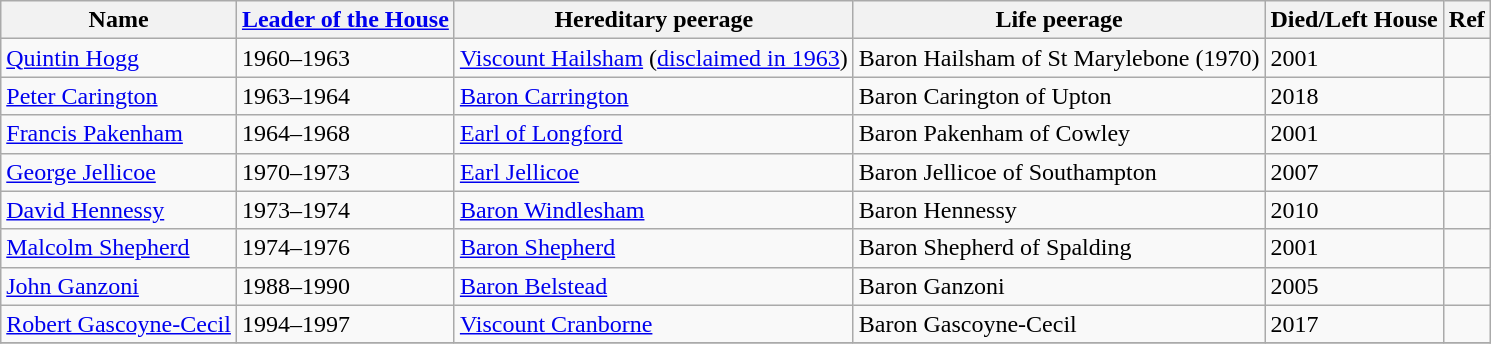<table class="wikitable">
<tr>
<th>Name</th>
<th><a href='#'>Leader of the House</a></th>
<th>Hereditary peerage</th>
<th>Life peerage</th>
<th>Died/Left House</th>
<th>Ref</th>
</tr>
<tr>
<td><a href='#'>Quintin Hogg</a></td>
<td>1960–1963</td>
<td><a href='#'>Viscount Hailsham</a> (<a href='#'>disclaimed in 1963</a>)</td>
<td>Baron Hailsham of St Marylebone (1970)</td>
<td>2001</td>
<td></td>
</tr>
<tr>
<td><a href='#'>Peter Carington</a></td>
<td>1963–1964</td>
<td><a href='#'>Baron Carrington</a></td>
<td>Baron Carington of Upton</td>
<td>2018</td>
<td></td>
</tr>
<tr>
<td><a href='#'>Francis Pakenham</a></td>
<td>1964–1968</td>
<td><a href='#'>Earl of Longford</a></td>
<td>Baron Pakenham of Cowley</td>
<td>2001</td>
<td></td>
</tr>
<tr>
<td><a href='#'>George Jellicoe</a></td>
<td>1970–1973</td>
<td><a href='#'>Earl Jellicoe</a></td>
<td>Baron Jellicoe of Southampton</td>
<td>2007</td>
<td></td>
</tr>
<tr>
<td><a href='#'>David Hennessy</a></td>
<td>1973–1974</td>
<td><a href='#'>Baron Windlesham</a></td>
<td>Baron Hennessy</td>
<td>2010</td>
<td></td>
</tr>
<tr>
<td><a href='#'>Malcolm Shepherd</a></td>
<td>1974–1976</td>
<td><a href='#'>Baron Shepherd</a></td>
<td>Baron Shepherd of Spalding</td>
<td>2001</td>
<td></td>
</tr>
<tr>
<td><a href='#'>John Ganzoni</a></td>
<td>1988–1990</td>
<td><a href='#'>Baron Belstead</a></td>
<td>Baron Ganzoni</td>
<td>2005</td>
<td></td>
</tr>
<tr>
<td><a href='#'>Robert Gascoyne-Cecil</a></td>
<td>1994–1997</td>
<td><a href='#'>Viscount Cranborne</a></td>
<td>Baron Gascoyne-Cecil</td>
<td>2017</td>
<td></td>
</tr>
<tr>
</tr>
</table>
